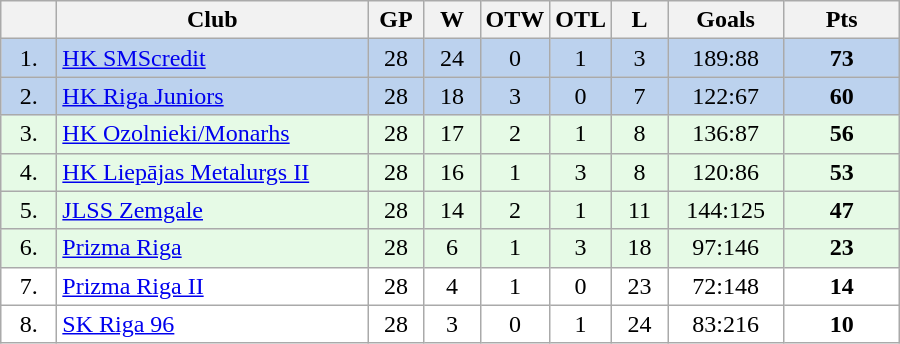<table class="wikitable">
<tr>
<th width="30"></th>
<th width="200">Club</th>
<th width="30">GP</th>
<th width="30">W</th>
<th width="30">OTW</th>
<th width="30">OTL</th>
<th width="30">L</th>
<th width="70">Goals</th>
<th width="70">Pts</th>
</tr>
<tr bgcolor="#BCD2EE" align="center">
<td>1.</td>
<td align="left"><a href='#'>HK SMScredit</a></td>
<td>28</td>
<td>24</td>
<td>0</td>
<td>1</td>
<td>3</td>
<td>189:88</td>
<td><strong>73</strong></td>
</tr>
<tr bgcolor="#BCD2EE" align="center">
<td>2.</td>
<td align="left"><a href='#'>HK Riga Juniors</a></td>
<td>28</td>
<td>18</td>
<td>3</td>
<td>0</td>
<td>7</td>
<td>122:67</td>
<td><strong>60</strong></td>
</tr>
<tr bgcolor="#e6fae6" align="center">
<td>3.</td>
<td align="left"><a href='#'>HK Ozolnieki/Monarhs</a></td>
<td>28</td>
<td>17</td>
<td>2</td>
<td>1</td>
<td>8</td>
<td>136:87</td>
<td><strong>56</strong></td>
</tr>
<tr bgcolor="#e6fae6" align="center">
<td>4.</td>
<td align="left"><a href='#'>HK Liepājas Metalurgs II</a></td>
<td>28</td>
<td>16</td>
<td>1</td>
<td>3</td>
<td>8</td>
<td>120:86</td>
<td><strong>53</strong></td>
</tr>
<tr bgcolor="#e6fae6" align="center">
<td>5.</td>
<td align="left"><a href='#'>JLSS Zemgale</a></td>
<td>28</td>
<td>14</td>
<td>2</td>
<td>1</td>
<td>11</td>
<td>144:125</td>
<td><strong>47</strong></td>
</tr>
<tr bgcolor="#e6fae6" align="center">
<td>6.</td>
<td align="left"><a href='#'>Prizma Riga</a></td>
<td>28</td>
<td>6</td>
<td>1</td>
<td>3</td>
<td>18</td>
<td>97:146</td>
<td><strong>23</strong></td>
</tr>
<tr bgcolor="#FFFFFF" align="center">
<td>7.</td>
<td align="left"><a href='#'>Prizma Riga II</a></td>
<td>28</td>
<td>4</td>
<td>1</td>
<td>0</td>
<td>23</td>
<td>72:148</td>
<td><strong>14</strong></td>
</tr>
<tr bgcolor="#FFFFFF" align="center">
<td>8.</td>
<td align="left"><a href='#'>SK Riga 96</a></td>
<td>28</td>
<td>3</td>
<td>0</td>
<td>1</td>
<td>24</td>
<td>83:216</td>
<td><strong>10</strong></td>
</tr>
</table>
